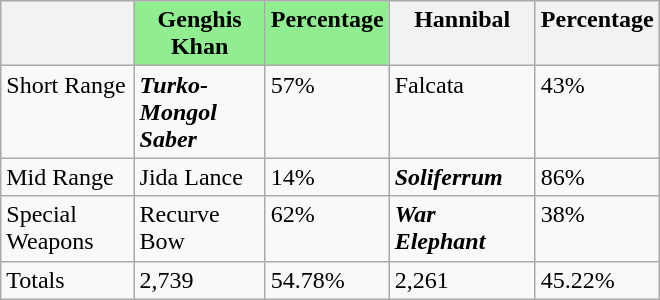<table class="wikitable" style="text-align:left; width:440px; height:200px">
<tr valign="top">
<th style="width:120px;"></th>
<th style="width:120px; background:lightgreen;">Genghis Khan</th>
<th style="width:40px; background:lightgreen;">Percentage</th>
<th style="width:120px;">Hannibal</th>
<th style="width:40px;">Percentage</th>
</tr>
<tr valign="top">
<td>Short Range</td>
<td><strong><em>Turko-Mongol Saber</em></strong></td>
<td>57%</td>
<td>Falcata</td>
<td>43%</td>
</tr>
<tr valign="top">
<td>Mid Range</td>
<td>Jida Lance</td>
<td>14%</td>
<td><strong><em>Soliferrum</em></strong></td>
<td>86%</td>
</tr>
<tr valign="top">
<td>Special Weapons</td>
<td>Recurve Bow</td>
<td>62%</td>
<td><strong><em>War Elephant</em></strong></td>
<td>38%</td>
</tr>
<tr valign="top">
<td>Totals</td>
<td>2,739</td>
<td>54.78%</td>
<td>2,261</td>
<td>45.22%</td>
</tr>
</table>
